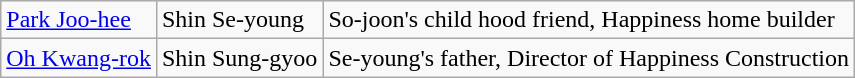<table class="wikitable">
<tr>
<td><a href='#'>Park Joo-hee</a></td>
<td>Shin Se-young</td>
<td>So-joon's child hood friend, Happiness home builder</td>
</tr>
<tr>
<td><a href='#'>Oh Kwang-rok</a></td>
<td>Shin Sung-gyoo</td>
<td>Se-young's father, Director of Happiness Construction</td>
</tr>
</table>
